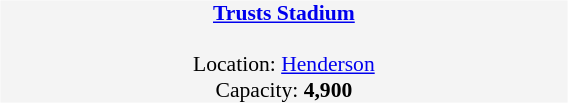<table border="0" cellspacing="1" cellpadding="0" style="font-size:90%; width:90%;">
<tr>
<td width=33%></td>
<td width=33%></td>
<td width=33%></td>
</tr>
<tr style="text-align:center;">
<td></td>
</tr>
<tr style="text-align:center; vertical-align:top; background:#f4f4f4; border:1px solid #aaa;">
<td><strong><a href='#'>Trusts Stadium</a></strong><br><br>Location: <a href='#'>Henderson</a><br>
Capacity: <strong>4,900</strong><br></td>
</tr>
<tr style="text-align:center;">
</tr>
</table>
